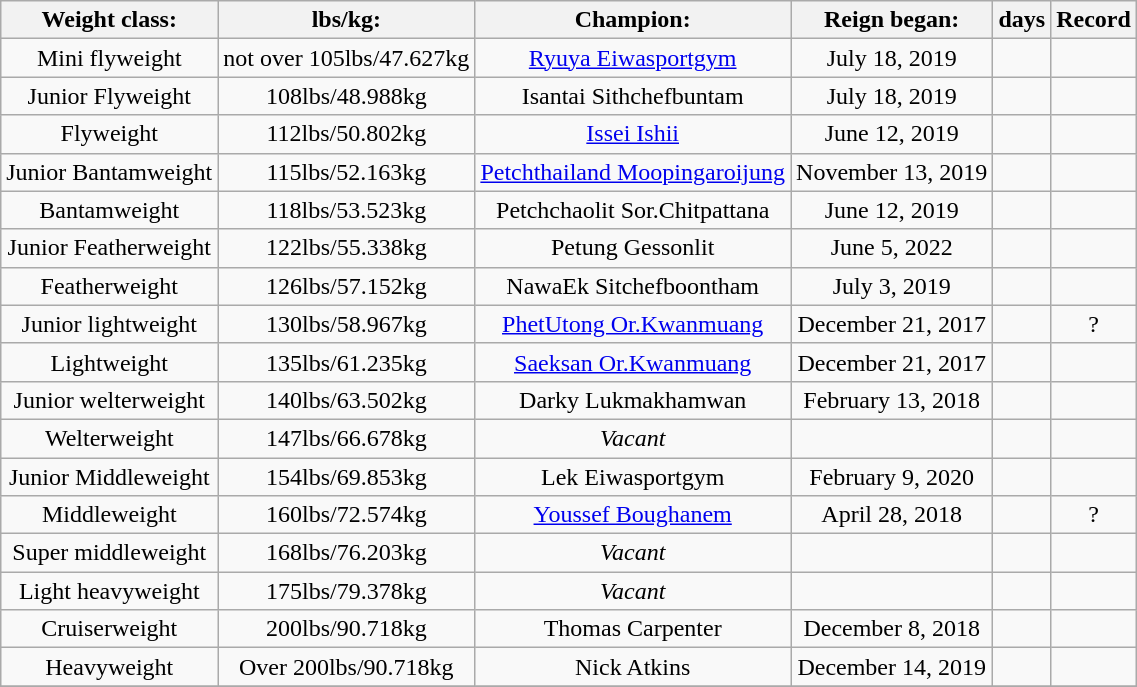<table class="wikitable sortable" style="text-align:center">
<tr>
<th>Weight class:</th>
<th>lbs/kg:</th>
<th>Champion:</th>
<th>Reign began:</th>
<th>days</th>
<th>Record</th>
</tr>
<tr>
<td>Mini flyweight</td>
<td>not over 105lbs/47.627kg</td>
<td> <a href='#'>Ryuya Eiwasportgym</a></td>
<td>July 18, 2019</td>
<td></td>
<td></td>
</tr>
<tr>
<td>Junior Flyweight</td>
<td>108lbs/48.988kg</td>
<td> Isantai Sithchefbuntam</td>
<td>July 18, 2019</td>
<td></td>
<td></td>
</tr>
<tr>
<td>Flyweight</td>
<td>112lbs/50.802kg</td>
<td> <a href='#'>Issei Ishii</a></td>
<td>June 12, 2019</td>
<td></td>
<td></td>
</tr>
<tr>
<td>Junior Bantamweight</td>
<td>115lbs/52.163kg</td>
<td> <a href='#'>Petchthailand Moopingaroijung</a></td>
<td>November 13, 2019</td>
<td></td>
<td></td>
</tr>
<tr>
<td>Bantamweight</td>
<td>118lbs/53.523kg</td>
<td> Petchchaolit  Sor.Chitpattana</td>
<td>June 12, 2019</td>
<td></td>
<td></td>
</tr>
<tr>
<td>Junior Featherweight</td>
<td>122lbs/55.338kg</td>
<td> Petung Gessonlit</td>
<td>June 5, 2022</td>
<td></td>
<td></td>
</tr>
<tr>
<td>Featherweight</td>
<td>126lbs/57.152kg</td>
<td> NawaEk Sitchefboontham</td>
<td>July 3, 2019</td>
<td></td>
<td></td>
</tr>
<tr>
<td>Junior lightweight</td>
<td>130lbs/58.967kg</td>
<td> <a href='#'>PhetUtong Or.Kwanmuang</a></td>
<td>December 21, 2017</td>
<td></td>
<td>?</td>
</tr>
<tr>
<td>Lightweight</td>
<td>135lbs/61.235kg</td>
<td> <a href='#'>Saeksan Or.Kwanmuang</a></td>
<td>December 21, 2017</td>
<td></td>
<td></td>
</tr>
<tr>
<td>Junior welterweight</td>
<td>140lbs/63.502kg</td>
<td> Darky Lukmakhamwan</td>
<td>February 13, 2018</td>
<td></td>
<td></td>
</tr>
<tr>
<td>Welterweight</td>
<td>147lbs/66.678kg</td>
<td><em>Vacant</em></td>
<td></td>
<td></td>
<td></td>
</tr>
<tr>
<td>Junior Middleweight</td>
<td>154lbs/69.853kg</td>
<td> Lek Eiwasportgym</td>
<td>February 9, 2020</td>
<td></td>
<td></td>
</tr>
<tr>
<td>Middleweight</td>
<td>160lbs/72.574kg</td>
<td> <a href='#'>Youssef Boughanem</a></td>
<td>April 28, 2018</td>
<td></td>
<td>?</td>
</tr>
<tr>
<td>Super middleweight</td>
<td>168lbs/76.203kg</td>
<td><em>Vacant</em></td>
<td></td>
<td></td>
<td></td>
</tr>
<tr>
<td>Light heavyweight</td>
<td>175lbs/79.378kg</td>
<td><em>Vacant</em></td>
<td></td>
<td></td>
<td></td>
</tr>
<tr>
<td>Cruiserweight</td>
<td>200lbs/90.718kg</td>
<td> Thomas Carpenter</td>
<td>December 8, 2018</td>
<td></td>
<td></td>
</tr>
<tr>
<td>Heavyweight</td>
<td>Over 200lbs/90.718kg</td>
<td> Nick Atkins</td>
<td>December 14, 2019</td>
<td></td>
<td></td>
</tr>
<tr>
</tr>
</table>
